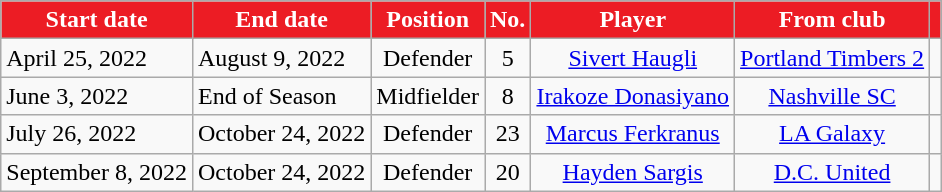<table class="wikitable">
<tr>
<th style="background:#EC1C24; color:white;"><strong>Start date</strong></th>
<th style="background:#EC1C24; color:white;"><strong>End date</strong></th>
<th style="background:#EC1C24; color:white;"><strong>Position</strong></th>
<th style="background:#EC1C24; color:white;"><strong>No.</strong></th>
<th style="background:#EC1C24; color:white;"><strong>Player</strong></th>
<th style="background:#EC1C24; color:white;"><strong>From club</strong></th>
<th style="background:#EC1C24; color:white;"><strong></strong></th>
</tr>
<tr>
<td>April 25, 2022</td>
<td>August 9, 2022</td>
<td style="text-align:center;">Defender</td>
<td style="text-align:center;">5</td>
<td style="text-align:center;"> <a href='#'>Sivert Haugli</a></td>
<td style="text-align:center;"> <a href='#'>Portland Timbers 2</a></td>
<td style="text-align:center;"></td>
</tr>
<tr>
<td>June 3, 2022</td>
<td>End of Season</td>
<td style="text-align:center;">Midfielder</td>
<td style="text-align:center;">8</td>
<td style="text-align:center;"> <a href='#'>Irakoze Donasiyano</a></td>
<td style="text-align:center;"> <a href='#'>Nashville SC</a></td>
<td style="text-align:center;"></td>
</tr>
<tr>
<td>July 26, 2022</td>
<td>October 24, 2022</td>
<td style="text-align:center;">Defender</td>
<td style="text-align:center;">23</td>
<td style="text-align:center;"> <a href='#'>Marcus Ferkranus</a></td>
<td style="text-align:center;"> <a href='#'>LA Galaxy</a></td>
<td style="text-align:center;"></td>
</tr>
<tr>
<td>September 8, 2022</td>
<td>October 24, 2022</td>
<td style="text-align:center;">Defender</td>
<td style="text-align:center;">20</td>
<td style="text-align:center;"> <a href='#'>Hayden Sargis</a></td>
<td style="text-align:center;"> <a href='#'>D.C. United</a></td>
<td style="text-align:center;"></td>
</tr>
</table>
